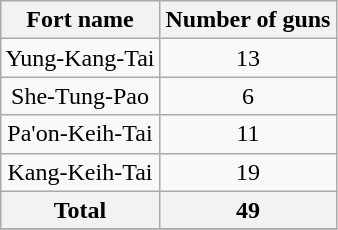<table border="1" class="wikitable" style="text-align:center; margin: 1em auto 1em auto;">
<tr>
<th>Fort name</th>
<th>Number of guns</th>
</tr>
<tr>
<td>Yung-Kang-Tai</td>
<td>13</td>
</tr>
<tr>
<td>She-Tung-Pao</td>
<td>6</td>
</tr>
<tr>
<td>Pa'on-Keih-Tai</td>
<td>11</td>
</tr>
<tr>
<td>Kang-Keih-Tai</td>
<td>19</td>
</tr>
<tr>
<th>Total</th>
<th>49</th>
</tr>
<tr>
</tr>
</table>
